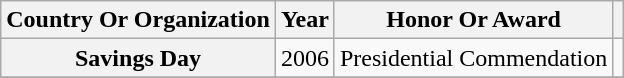<table class="wikitable plainrowheaders sortable" style="margin-right: 0;">
<tr>
<th scope="col">Country Or Organization</th>
<th scope="col">Year</th>
<th scope="col">Honor Or Award</th>
<th scope="col" class="unsortable"></th>
</tr>
<tr>
<th scope="row">Savings Day</th>
<td style="text-align:center">2006</td>
<td>Presidential Commendation</td>
<td style="text-align:center"></td>
</tr>
<tr>
</tr>
</table>
